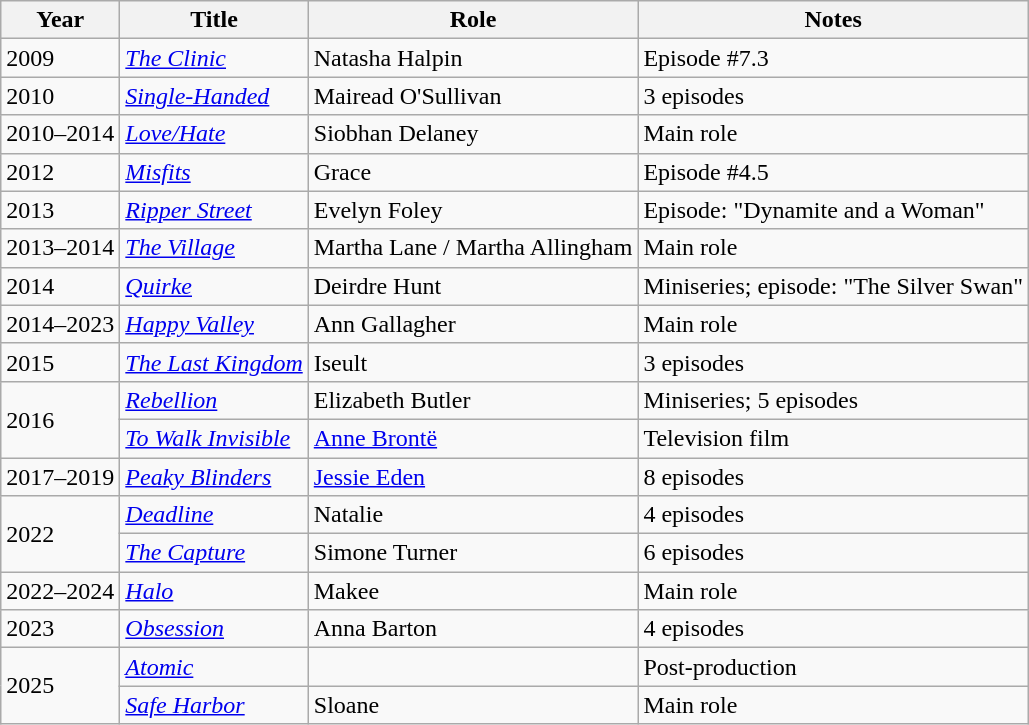<table class="wikitable sortable">
<tr>
<th>Year</th>
<th>Title</th>
<th>Role</th>
<th class="unsortable">Notes</th>
</tr>
<tr>
<td>2009</td>
<td><em><a href='#'>The Clinic</a></em></td>
<td>Natasha Halpin</td>
<td>Episode #7.3</td>
</tr>
<tr>
<td>2010</td>
<td><em><a href='#'>Single-Handed</a></em></td>
<td>Mairead O'Sullivan</td>
<td>3 episodes</td>
</tr>
<tr>
<td>2010–2014</td>
<td><em><a href='#'>Love/Hate</a></em></td>
<td>Siobhan Delaney</td>
<td>Main role</td>
</tr>
<tr>
<td>2012</td>
<td><em><a href='#'>Misfits</a></em></td>
<td>Grace</td>
<td>Episode #4.5</td>
</tr>
<tr>
<td>2013</td>
<td><em><a href='#'>Ripper Street</a></em></td>
<td>Evelyn Foley</td>
<td>Episode: "Dynamite and a Woman"</td>
</tr>
<tr>
<td>2013–2014</td>
<td><em><a href='#'>The Village</a></em></td>
<td>Martha Lane / Martha Allingham</td>
<td>Main role</td>
</tr>
<tr>
<td>2014</td>
<td><em><a href='#'>Quirke</a></em></td>
<td>Deirdre Hunt</td>
<td>Miniseries; episode: "The Silver Swan"</td>
</tr>
<tr>
<td>2014–2023</td>
<td><em><a href='#'>Happy Valley</a></em></td>
<td>Ann Gallagher</td>
<td>Main role</td>
</tr>
<tr>
<td>2015</td>
<td><em><a href='#'>The Last Kingdom</a></em></td>
<td>Iseult</td>
<td>3 episodes</td>
</tr>
<tr>
<td rowspan="2">2016</td>
<td><em><a href='#'>Rebellion</a></em></td>
<td>Elizabeth Butler</td>
<td>Miniseries; 5 episodes</td>
</tr>
<tr>
<td><em><a href='#'>To Walk Invisible</a></em></td>
<td><a href='#'>Anne Brontë</a></td>
<td>Television film</td>
</tr>
<tr>
<td>2017–2019</td>
<td><em><a href='#'>Peaky Blinders</a></em></td>
<td><a href='#'>Jessie Eden</a></td>
<td>8 episodes</td>
</tr>
<tr>
<td rowspan="2">2022</td>
<td><em><a href='#'>Deadline</a></em></td>
<td>Natalie</td>
<td>4 episodes</td>
</tr>
<tr>
<td><em><a href='#'>The Capture</a></em></td>
<td>Simone Turner</td>
<td>6 episodes</td>
</tr>
<tr>
<td>2022–2024</td>
<td><em><a href='#'>Halo</a></em></td>
<td>Makee</td>
<td>Main role</td>
</tr>
<tr>
<td>2023</td>
<td><em><a href='#'>Obsession</a></em></td>
<td>Anna Barton</td>
<td>4 episodes</td>
</tr>
<tr>
<td rowspan="2">2025</td>
<td><em><a href='#'>Atomic</a></em></td>
<td></td>
<td>Post-production</td>
</tr>
<tr>
<td><em><a href='#'>Safe Harbor</a></td>
<td>Sloane</td>
<td>Main role</td>
</tr>
</table>
